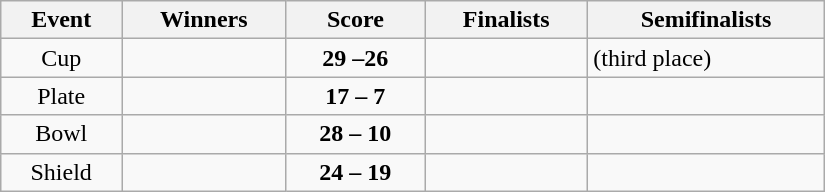<table class="wikitable" width=550 style="text-align: center">
<tr>
<th>Event</th>
<th>Winners</th>
<th>Score</th>
<th>Finalists</th>
<th>Semifinalists</th>
</tr>
<tr>
<td>Cup</td>
<td align=left><strong></strong></td>
<td><strong>29 –26 </strong></td>
<td align=left></td>
<td align=left> (third place)<br></td>
</tr>
<tr>
<td>Plate</td>
<td align=left><strong></strong></td>
<td><strong>17 – 7</strong></td>
<td align=left></td>
<td align=left><br></td>
</tr>
<tr>
<td>Bowl</td>
<td align=left><strong></strong></td>
<td><strong>28 – 10</strong></td>
<td align=left></td>
<td align=left><br></td>
</tr>
<tr>
<td>Shield</td>
<td align=left><strong></strong></td>
<td><strong>24 – 19</strong></td>
<td align=left></td>
<td align=left><br></td>
</tr>
</table>
